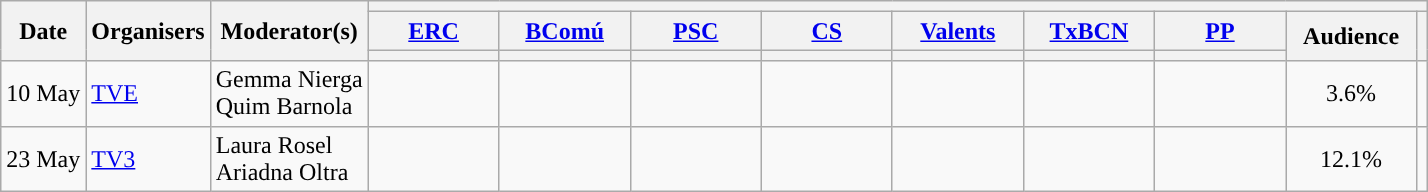<table class="wikitable" style="text-align:center;">
<tr>
<th rowspan="3">Date</th>
<th rowspan="3">Organisers</th>
<th rowspan="3">Moderator(s)</th>
<th colspan="9">      </th>
</tr>
<tr>
<th scope="col" style="width:5em;"><a href='#'>ERC</a></th>
<th scope="col" style="width:5em;"><a href='#'>BComú</a></th>
<th scope="col" style="width:5em;"><a href='#'>PSC</a></th>
<th scope="col" style="width:5em;"><a href='#'>CS</a></th>
<th scope="col" style="width:5em;"><a href='#'>Valents</a></th>
<th scope="col" style="width:5em;"><a href='#'>TxBCN</a></th>
<th scope="col" style="width:5em;"><a href='#'>PP</a></th>
<th rowspan="2" scope="col" style="width:5em;">Audience</th>
<th rowspan="2"></th>
</tr>
<tr>
<th style="color:inherit;background:"></th>
<th style="color:inherit;background:"></th>
<th style="color:inherit;background:"></th>
<th style="color:inherit;background:"></th>
<th style="color:inherit;background:"></th>
<th style="color:inherit;background:"></th>
<th style="color:inherit;background:"></th>
</tr>
<tr>
<td style="white-space:nowrap; text-align:left;">10 May</td>
<td style="white-space:nowrap; text-align:left;"><a href='#'>TVE</a></td>
<td style="white-space:nowrap; text-align:left;">Gemma Nierga<br>Quim Barnola</td>
<td></td>
<td></td>
<td></td>
<td></td>
<td></td>
<td></td>
<td></td>
<td>3.6%<br></td>
<td><br></td>
</tr>
<tr>
<td style="white-space:nowrap; text-align:left;">23 May</td>
<td style="white-space:nowrap; text-align:left;"><a href='#'>TV3</a></td>
<td style="white-space:nowrap; text-align:left;">Laura Rosel<br>Ariadna Oltra</td>
<td></td>
<td></td>
<td></td>
<td></td>
<td></td>
<td></td>
<td></td>
<td>12.1%<br></td>
<td><br></td>
</tr>
</table>
